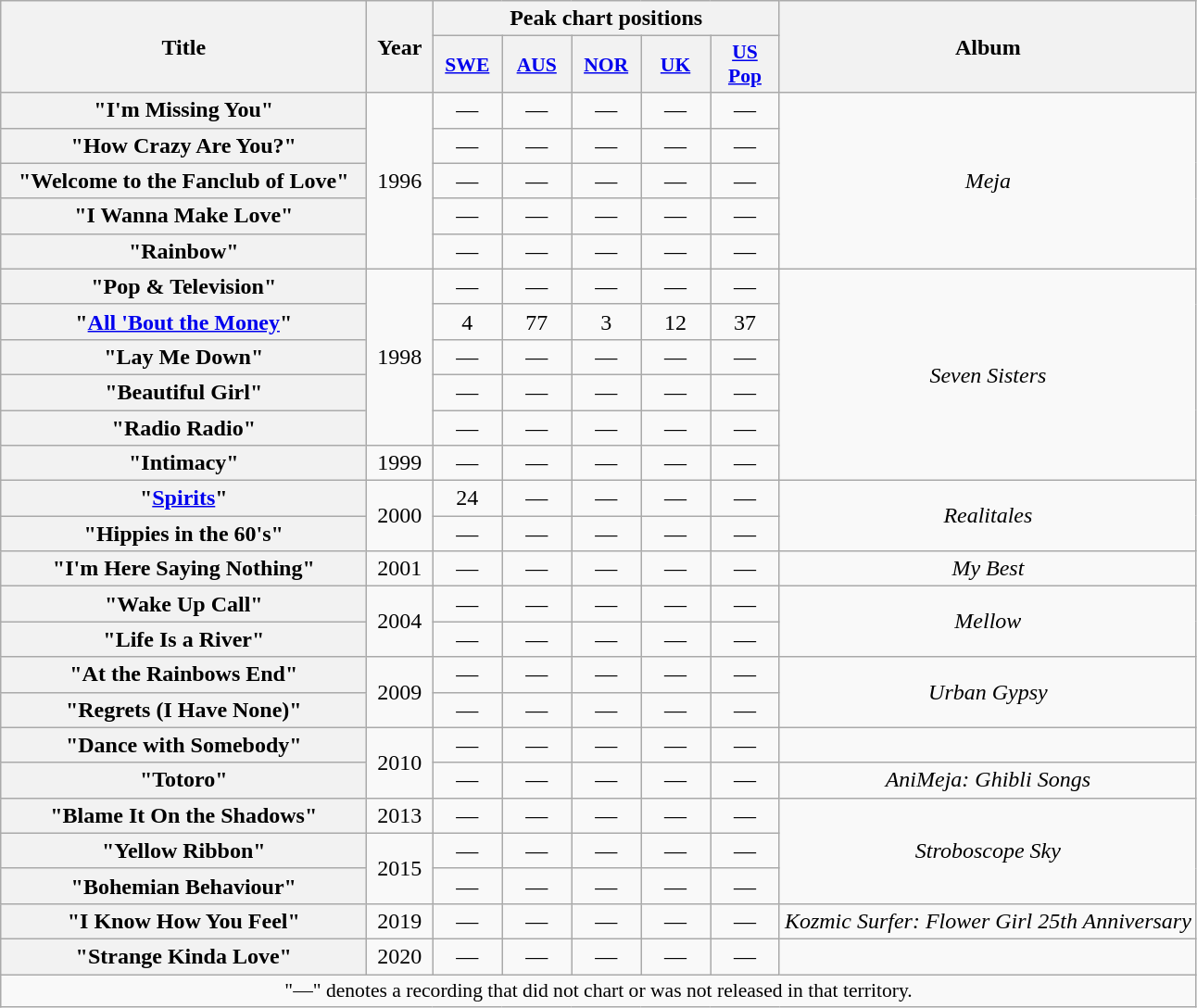<table class="wikitable plainrowheaders" style="text-align:center;" border="1">
<tr>
<th scope="col" rowspan="2" style="width:16em;">Title</th>
<th scope="col" rowspan="2" style="width:2.5em;">Year</th>
<th scope="col" colspan="5">Peak chart positions</th>
<th scope="col" rowspan="2">Album</th>
</tr>
<tr>
<th scope="col" style="width:3em;font-size:90%;"><a href='#'>SWE</a><br></th>
<th scope="col" style="width:3em;font-size:90%;"><a href='#'>AUS</a><br></th>
<th scope="col" style="width:3em;font-size:90%;"><a href='#'>NOR</a><br></th>
<th scope="col" style="width:3em;font-size:90%;"><a href='#'>UK</a><br></th>
<th scope="col" style="width:3em;font-size:90%;"><a href='#'>US<br>Pop</a><br></th>
</tr>
<tr>
<th scope="row">"I'm Missing You"</th>
<td rowspan="5">1996</td>
<td>—</td>
<td>—</td>
<td>—</td>
<td>—</td>
<td>—</td>
<td rowspan="5"><em>Meja</em></td>
</tr>
<tr>
<th scope="row">"How Crazy Are You?"</th>
<td>—</td>
<td>—</td>
<td>—</td>
<td>—</td>
<td>—</td>
</tr>
<tr>
<th scope="row">"Welcome to the Fanclub of Love"</th>
<td>—</td>
<td>—</td>
<td>—</td>
<td>—</td>
<td>—</td>
</tr>
<tr>
<th scope="row">"I Wanna Make Love"</th>
<td>—</td>
<td>—</td>
<td>—</td>
<td>—</td>
<td>—</td>
</tr>
<tr>
<th scope="row">"Rainbow"</th>
<td>—</td>
<td>—</td>
<td>—</td>
<td>—</td>
<td>—</td>
</tr>
<tr>
<th scope="row">"Pop & Television"</th>
<td rowspan="5">1998</td>
<td>—</td>
<td>—</td>
<td>—</td>
<td>—</td>
<td>—</td>
<td rowspan="6"><em>Seven Sisters</em></td>
</tr>
<tr>
<th scope="row">"<a href='#'>All 'Bout the Money</a>"</th>
<td>4</td>
<td>77</td>
<td>3</td>
<td>12</td>
<td>37</td>
</tr>
<tr>
<th scope="row">"Lay Me Down"</th>
<td>—</td>
<td>—</td>
<td>—</td>
<td>—</td>
<td>—</td>
</tr>
<tr>
<th scope="row">"Beautiful Girl"</th>
<td>—</td>
<td>—</td>
<td>—</td>
<td>—</td>
<td>—</td>
</tr>
<tr>
<th scope="row">"Radio Radio"</th>
<td>—</td>
<td>—</td>
<td>—</td>
<td>—</td>
<td>—</td>
</tr>
<tr>
<th scope="row">"Intimacy"</th>
<td>1999</td>
<td>—</td>
<td>—</td>
<td>—</td>
<td>—</td>
<td>—</td>
</tr>
<tr>
<th scope="row">"<a href='#'>Spirits</a>"</th>
<td rowspan="2">2000</td>
<td>24</td>
<td>—</td>
<td>—</td>
<td>—</td>
<td>—</td>
<td rowspan="2"><em>Realitales</em></td>
</tr>
<tr>
<th scope="row">"Hippies in the 60's"</th>
<td>—</td>
<td>—</td>
<td>—</td>
<td>—</td>
<td>—</td>
</tr>
<tr>
<th scope="row">"I'm Here Saying Nothing"</th>
<td>2001</td>
<td>—</td>
<td>—</td>
<td>—</td>
<td>—</td>
<td>—</td>
<td><em>My Best</em></td>
</tr>
<tr>
<th scope="row">"Wake Up Call"</th>
<td rowspan="2">2004</td>
<td>—</td>
<td>—</td>
<td>—</td>
<td>—</td>
<td>—</td>
<td rowspan="2"><em>Mellow</em></td>
</tr>
<tr>
<th scope="row">"Life Is a River"</th>
<td>—</td>
<td>—</td>
<td>—</td>
<td>—</td>
<td>—</td>
</tr>
<tr>
<th scope="row">"At the Rainbows End"</th>
<td rowspan="2">2009</td>
<td>—</td>
<td>—</td>
<td>—</td>
<td>—</td>
<td>—</td>
<td rowspan="2"><em>Urban Gypsy</em></td>
</tr>
<tr>
<th scope="row">"Regrets (I Have None)"</th>
<td>—</td>
<td>—</td>
<td>—</td>
<td>—</td>
<td>—</td>
</tr>
<tr>
<th scope="row">"Dance with Somebody"</th>
<td rowspan="2">2010</td>
<td>—</td>
<td>—</td>
<td>—</td>
<td>—</td>
<td>—</td>
<td></td>
</tr>
<tr>
<th scope="row">"Totoro"</th>
<td>—</td>
<td>—</td>
<td>—</td>
<td>—</td>
<td>—</td>
<td><em>AniMeja: Ghibli Songs</em></td>
</tr>
<tr>
<th scope="row">"Blame It On the Shadows"</th>
<td>2013</td>
<td>—</td>
<td>—</td>
<td>—</td>
<td>—</td>
<td>—</td>
<td rowspan="3"><em>Stroboscope Sky</em></td>
</tr>
<tr>
<th scope="row">"Yellow Ribbon"</th>
<td rowspan="2">2015</td>
<td>—</td>
<td>—</td>
<td>—</td>
<td>—</td>
<td>—</td>
</tr>
<tr>
<th scope="row">"Bohemian Behaviour"</th>
<td>—</td>
<td>—</td>
<td>—</td>
<td>—</td>
<td>—</td>
</tr>
<tr>
<th scope="row">"I Know How You Feel"</th>
<td>2019</td>
<td>—</td>
<td>—</td>
<td>—</td>
<td>—</td>
<td>—</td>
<td><em>Kozmic Surfer: Flower Girl 25th Anniversary</em></td>
</tr>
<tr>
<th scope="row">"Strange Kinda Love"</th>
<td>2020</td>
<td>—</td>
<td>—</td>
<td>—</td>
<td>—</td>
<td>—</td>
<td></td>
</tr>
<tr>
<td colspan="8" style="font-size:90%">"—" denotes a recording that did not chart or was not released in that territory.</td>
</tr>
</table>
